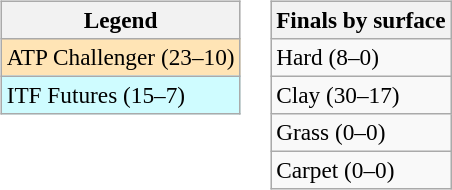<table>
<tr valign=top>
<td><br><table class=wikitable style=font-size:97%>
<tr>
<th>Legend</th>
</tr>
<tr bgcolor=moccasin>
<td>ATP Challenger (23–10)</td>
</tr>
<tr bgcolor=cffcff>
<td>ITF Futures (15–7)</td>
</tr>
</table>
</td>
<td><br><table class=wikitable style=font-size:97%>
<tr>
<th>Finals by surface</th>
</tr>
<tr>
<td>Hard (8–0)</td>
</tr>
<tr>
<td>Clay (30–17)</td>
</tr>
<tr>
<td>Grass (0–0)</td>
</tr>
<tr>
<td>Carpet (0–0)</td>
</tr>
</table>
</td>
</tr>
</table>
